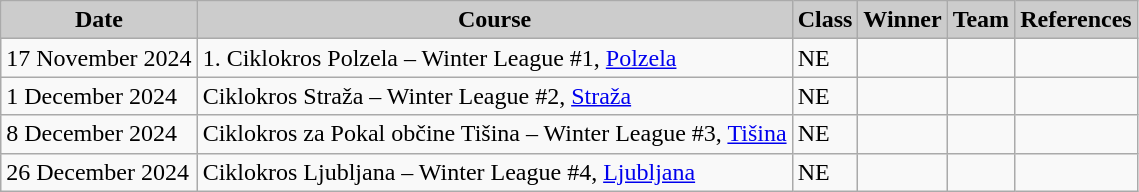<table class="wikitable sortable alternance ">
<tr>
<th scope="col" style="background-color:#CCCCCC;">Date</th>
<th scope="col" style="background-color:#CCCCCC;">Course</th>
<th scope="col" style="background-color:#CCCCCC;">Class</th>
<th scope="col" style="background-color:#CCCCCC;">Winner</th>
<th scope="col" style="background-color:#CCCCCC;">Team</th>
<th scope="col" style="background-color:#CCCCCC;">References</th>
</tr>
<tr>
<td>17 November 2024</td>
<td> 1. Ciklokros Polzela – Winter League #1, <a href='#'>Polzela</a></td>
<td>NE</td>
<td></td>
<td></td>
<td></td>
</tr>
<tr>
<td>1 December 2024</td>
<td> Ciklokros Straža – Winter League #2, <a href='#'>Straža</a></td>
<td>NE</td>
<td></td>
<td></td>
<td></td>
</tr>
<tr>
<td>8 December 2024</td>
<td> Ciklokros za Pokal občine Tišina – Winter League #3, <a href='#'>Tišina</a></td>
<td>NE</td>
<td></td>
<td></td>
<td></td>
</tr>
<tr>
<td>26 December 2024</td>
<td> Ciklokros Ljubljana – Winter League #4, <a href='#'>Ljubljana</a></td>
<td>NE</td>
<td></td>
<td></td>
<td></td>
</tr>
</table>
